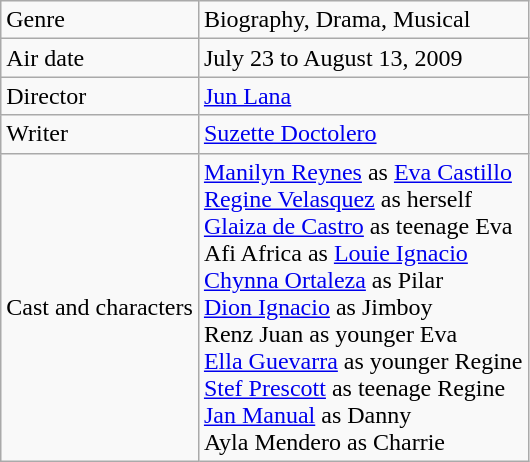<table class="wikitable">
<tr>
<td>Genre</td>
<td>Biography, Drama, Musical</td>
</tr>
<tr>
<td>Air date</td>
<td>July 23 to August 13, 2009</td>
</tr>
<tr>
<td>Director</td>
<td><a href='#'>Jun Lana</a></td>
</tr>
<tr>
<td>Writer</td>
<td><a href='#'>Suzette Doctolero</a></td>
</tr>
<tr>
<td>Cast and characters</td>
<td><a href='#'>Manilyn Reynes</a> as <a href='#'>Eva Castillo</a><br><a href='#'>Regine Velasquez</a> as herself<br><a href='#'>Glaiza de Castro</a> as teenage Eva<br>Afi Africa as <a href='#'>Louie Ignacio</a><br><a href='#'>Chynna Ortaleza</a> as Pilar<br> <a href='#'>Dion Ignacio</a> as Jimboy<br>Renz Juan as younger Eva<br><a href='#'>Ella Guevarra</a> as younger Regine<br><a href='#'>Stef Prescott</a> as teenage Regine<br><a href='#'>Jan Manual</a> as Danny<br>Ayla Mendero as Charrie</td>
</tr>
</table>
